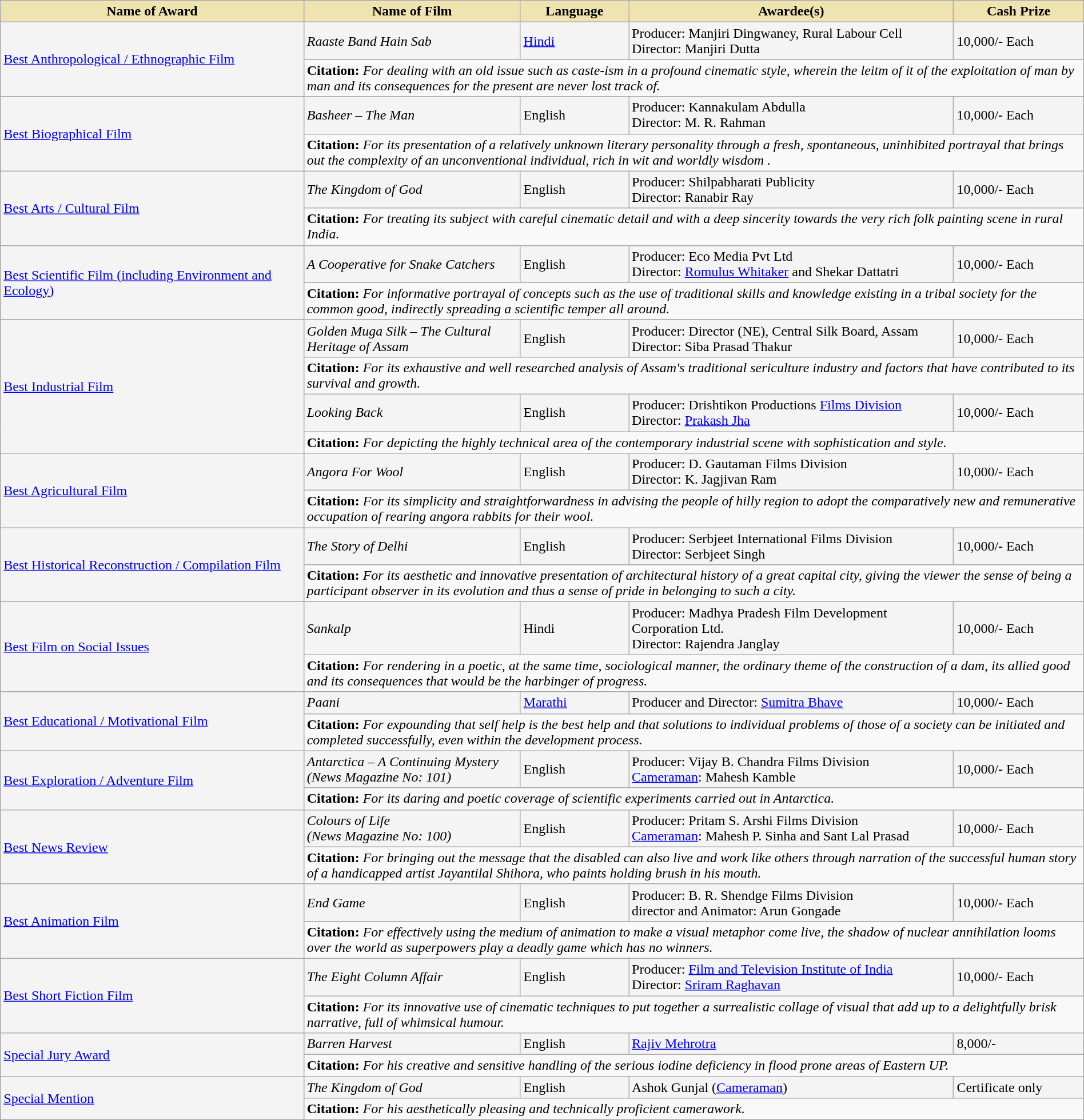<table class="wikitable" style="width:100%;">
<tr>
<th style="background-color:#EFE4B0;width:28%;">Name of Award</th>
<th style="background-color:#EFE4B0;width:20%;">Name of Film</th>
<th style="background-color:#EFE4B0;width:10%;">Language</th>
<th style="background-color:#EFE4B0;width:30%;">Awardee(s)</th>
<th style="background-color:#EFE4B0;width:12%;">Cash Prize</th>
</tr>
<tr style="background-color:#F4F4F4">
<td rowspan="2"><a href='#'>Best Anthropological / Ethnographic Film</a></td>
<td><em>Raaste Band Hain Sab</em></td>
<td><a href='#'>Hindi</a></td>
<td>Producer: Manjiri Dingwaney, Rural Labour Cell<br>Director: Manjiri Dutta</td>
<td> 10,000/- Each</td>
</tr>
<tr style="background-color:#F9F9F9">
<td colspan="4"><strong>Citation:</strong> <em>For dealing with an old issue such as caste-ism in a profound cinematic style, wherein the leitm of it of the exploitation of man by man and its consequences for the present are never lost track of.</em></td>
</tr>
<tr style="background-color:#F4F4F4">
<td rowspan="2"><a href='#'>Best Biographical Film</a></td>
<td><em>Basheer – The Man</em></td>
<td>English</td>
<td>Producer: Kannakulam Abdulla<br>Director: M. R. Rahman</td>
<td> 10,000/- Each</td>
</tr>
<tr style="background-color:#F9F9F9">
<td colspan="4"><strong>Citation:</strong> <em>For its presentation of a relatively unknown literary personality through a fresh, spontaneous, uninhibited portrayal that brings out the complexity of an unconventional individual, rich in wit and worldly wisdom .</em></td>
</tr>
<tr style="background-color:#F4F4F4">
<td rowspan="2"><a href='#'>Best Arts / Cultural Film</a></td>
<td><em>The Kingdom of God</em></td>
<td>English</td>
<td>Producer: Shilpabharati Publicity<br>Director: Ranabir Ray</td>
<td> 10,000/- Each</td>
</tr>
<tr style="background-color:#F9F9F9">
<td colspan="4"><strong>Citation:</strong> <em>For treating its subject with careful cinematic detail and with a deep sincerity towards the very rich folk painting scene in rural India.</em></td>
</tr>
<tr style="background-color:#F4F4F4">
<td rowspan="2"><a href='#'>Best Scientific Film (including Environment and Ecology)</a></td>
<td><em>A Cooperative for Snake Catchers</em></td>
<td>English</td>
<td>Producer: Eco Media Pvt Ltd<br>Director: <a href='#'>Romulus Whitaker</a> and Shekar Dattatri</td>
<td> 10,000/- Each</td>
</tr>
<tr style="background-color:#F9F9F9">
<td colspan="4"><strong>Citation:</strong> <em>For informative portrayal of concepts such as the use of traditional skills and knowledge existing in a tribal society for the common good, indirectly spreading a scientific temper all around.</em></td>
</tr>
<tr style="background-color:#F4F4F4">
<td rowspan="4"><a href='#'>Best Industrial Film</a></td>
<td><em>Golden Muga Silk – The Cultural Heritage of Assam</em></td>
<td>English</td>
<td>Producer: Director (NE), Central Silk Board, Assam<br>Director: Siba Prasad Thakur</td>
<td> 10,000/- Each</td>
</tr>
<tr style="background-color:#F9F9F9">
<td colspan="4"><strong>Citation:</strong> <em>For its exhaustive and well researched analysis of Assam's traditional sericulture industry and factors that have contributed to its survival and growth.</em></td>
</tr>
<tr style="background-color:#F4F4F4">
<td><em>Looking Back</em></td>
<td>English</td>
<td>Producer: Drishtikon Productions  <a href='#'>Films Division</a><br>Director: <a href='#'>Prakash Jha</a></td>
<td> 10,000/- Each</td>
</tr>
<tr style="background-color:#F9F9F9">
<td colspan="4"><strong>Citation:</strong> <em>For depicting the highly technical area of the contemporary industrial scene with sophistication and style.</em></td>
</tr>
<tr style="background-color:#F4F4F4">
<td rowspan="2"><a href='#'>Best Agricultural Film</a></td>
<td><em>Angora For Wool</em></td>
<td>English</td>
<td>Producer: D. Gautaman  Films Division<br>Director: K. Jagjivan Ram</td>
<td> 10,000/- Each</td>
</tr>
<tr style="background-color:#F9F9F9">
<td colspan="4"><strong>Citation:</strong> <em>For its simplicity and straightforwardness in advising the people of hilly region to adopt the comparatively new and remunerative occupation of rearing angora rabbits for their wool.</em></td>
</tr>
<tr style="background-color:#F4F4F4">
<td rowspan="2"><a href='#'>Best Historical Reconstruction / Compilation Film</a></td>
<td><em>The Story of Delhi</em></td>
<td>English</td>
<td>Producer: Serbjeet International  Films Division<br>Director: Serbjeet Singh</td>
<td> 10,000/- Each</td>
</tr>
<tr style="background-color:#F9F9F9">
<td colspan="4"><strong>Citation:</strong> <em>For its aesthetic and innovative presentation of architectural history of a great capital city, giving the viewer the sense of being a participant observer in its evolution and thus a sense of pride in belonging to such a city.</em></td>
</tr>
<tr style="background-color:#F4F4F4">
<td rowspan="2"><a href='#'>Best Film on Social Issues</a></td>
<td><em>Sankalp</em></td>
<td>Hindi</td>
<td>Producer: Madhya Pradesh Film Development Corporation Ltd.<br>Director: Rajendra Janglay</td>
<td> 10,000/- Each</td>
</tr>
<tr style="background-color:#F9F9F9">
<td colspan="4"><strong>Citation:</strong> <em>For rendering in a poetic, at the same time, sociological manner, the ordinary theme of the construction of a dam, its allied good and its consequences that would be the harbinger of progress.</em></td>
</tr>
<tr style="background-color:#F4F4F4">
<td rowspan="2"><a href='#'>Best Educational / Motivational Film</a></td>
<td><em>Paani</em></td>
<td><a href='#'>Marathi</a></td>
<td>Producer and Director: <a href='#'>Sumitra Bhave</a></td>
<td> 10,000/- Each</td>
</tr>
<tr style="background-color:#F9F9F9">
<td colspan="4"><strong>Citation:</strong> <em>For expounding that self help is the best help and that solutions to individual problems of those of a society can be initiated and completed successfully, even within the development process.</em></td>
</tr>
<tr style="background-color:#F4F4F4">
<td rowspan="2"><a href='#'>Best Exploration / Adventure Film</a></td>
<td><em>Antarctica – A Continuing Mystery<br>(News Magazine No: 101)</em></td>
<td>English</td>
<td>Producer: Vijay B. Chandra  Films Division<br><a href='#'>Cameraman</a>: Mahesh Kamble</td>
<td> 10,000/- Each</td>
</tr>
<tr style="background-color:#F9F9F9">
<td colspan="4"><strong>Citation:</strong> <em>For its daring and poetic coverage of scientific experiments carried out in Antarctica.</em></td>
</tr>
<tr style="background-color:#F4F4F4">
<td rowspan="2"><a href='#'>Best News Review</a></td>
<td><em>Colours of Life<br>(News Magazine No: 100)</em></td>
<td>English</td>
<td>Producer: Pritam S. Arshi  Films Division<br><a href='#'>Cameraman</a>: Mahesh P. Sinha and Sant Lal Prasad</td>
<td> 10,000/- Each</td>
</tr>
<tr style="background-color:#F9F9F9">
<td colspan="4"><strong>Citation:</strong> <em>For bringing out the message that the disabled can also live and work like others through narration of the successful human story of a handicapped artist Jayantilal Shihora, who paints holding brush in his mouth.</em></td>
</tr>
<tr style="background-color:#F4F4F4">
<td rowspan="2"><a href='#'>Best Animation Film</a></td>
<td><em>End Game</em></td>
<td>English</td>
<td>Producer: B. R. Shendge  Films Division<br>director and Animator: Arun Gongade</td>
<td> 10,000/- Each</td>
</tr>
<tr style="background-color:#F9F9F9">
<td colspan="4"><strong>Citation:</strong> <em>For effectively using the medium of animation to make a visual metaphor come live, the shadow of nuclear annihilation looms over the world as superpowers play a deadly game which has no winners.</em></td>
</tr>
<tr style="background-color:#F4F4F4">
<td rowspan="2"><a href='#'>Best Short Fiction Film</a></td>
<td><em>The Eight Column Affair</em></td>
<td>English</td>
<td>Producer: <a href='#'>Film and Television Institute of India</a><br>Director: <a href='#'>Sriram Raghavan</a></td>
<td> 10,000/- Each</td>
</tr>
<tr style="background-color:#F9F9F9">
<td colspan="4"><strong>Citation:</strong> <em>For its innovative use of cinematic techniques to put together a surrealistic collage of visual that add up to a delightfully brisk narrative, full of whimsical humour.</em></td>
</tr>
<tr style="background-color:#F4F4F4">
<td rowspan="2"><a href='#'>Special Jury Award</a></td>
<td><em>Barren Harvest</em></td>
<td>English</td>
<td><a href='#'>Rajiv Mehrotra</a></td>
<td> 8,000/-</td>
</tr>
<tr style="background-color:#F9F9F9">
<td colspan="4"><strong>Citation:</strong> <em>For his creative and sensitive handling of the serious iodine deficiency in flood prone areas of Eastern UP.</em></td>
</tr>
<tr style="background-color:#F4F4F4">
<td rowspan="2"><a href='#'>Special Mention</a></td>
<td><em>The Kingdom of God</em></td>
<td>English</td>
<td>Ashok Gunjal (<a href='#'>Cameraman</a>)</td>
<td>Certificate only</td>
</tr>
<tr style="background-color:#F9F9F9">
<td colspan="4"><strong>Citation:</strong> <em>For his aesthetically pleasing and technically proficient camerawork.</em></td>
</tr>
</table>
